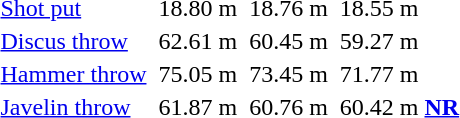<table>
<tr>
</tr>
<tr>
<td><a href='#'>Shot put</a></td>
<td></td>
<td>18.80 m</td>
<td></td>
<td>18.76 m</td>
<td></td>
<td>18.55 m</td>
</tr>
<tr>
<td><a href='#'>Discus throw</a></td>
<td></td>
<td>62.61 m</td>
<td></td>
<td>60.45 m</td>
<td></td>
<td>59.27 m</td>
</tr>
<tr>
<td><a href='#'>Hammer throw</a></td>
<td></td>
<td>75.05 m</td>
<td></td>
<td>73.45 m</td>
<td></td>
<td>71.77 m</td>
</tr>
<tr>
<td><a href='#'>Javelin throw</a></td>
<td></td>
<td>61.87 m</td>
<td></td>
<td>60.76 m</td>
<td></td>
<td>60.42 m <strong><a href='#'>NR</a></strong></td>
</tr>
</table>
